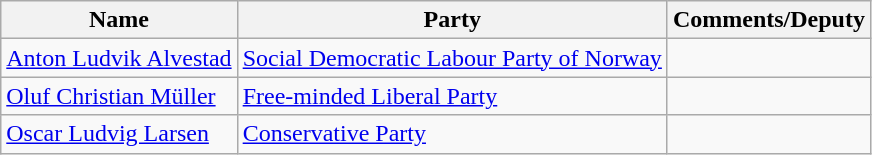<table class="wikitable">
<tr>
<th>Name</th>
<th>Party</th>
<th>Comments/Deputy</th>
</tr>
<tr>
<td><a href='#'>Anton Ludvik Alvestad</a></td>
<td><a href='#'>Social Democratic Labour Party of Norway</a></td>
<td></td>
</tr>
<tr>
<td><a href='#'>Oluf Christian Müller</a></td>
<td><a href='#'>Free-minded Liberal Party</a></td>
<td></td>
</tr>
<tr>
<td><a href='#'>Oscar Ludvig Larsen</a></td>
<td><a href='#'>Conservative Party</a></td>
<td></td>
</tr>
</table>
